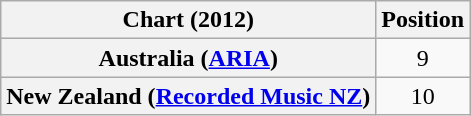<table class="wikitable sortable plainrowheaders" style="text-align:center">
<tr>
<th scope="col">Chart (2012)</th>
<th scope="col">Position</th>
</tr>
<tr>
<th scope=row>Australia (<a href='#'>ARIA</a>)</th>
<td style="text-align:center;">9</td>
</tr>
<tr>
<th scope="row">New Zealand (<a href='#'>Recorded Music NZ</a>)</th>
<td style="text-align:center;">10</td>
</tr>
</table>
